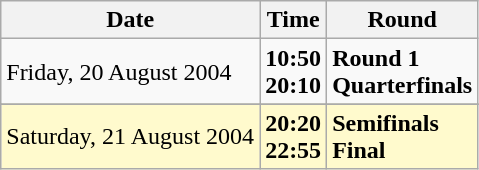<table class="wikitable">
<tr>
<th>Date</th>
<th>Time</th>
<th>Round</th>
</tr>
<tr>
<td>Friday, 20 August 2004</td>
<td><strong>10:50</strong><br><strong>20:10</strong></td>
<td><strong>Round 1</strong><br><strong>Quarterfinals</strong></td>
</tr>
<tr>
</tr>
<tr style=background:lemonchiffon>
<td>Saturday, 21 August 2004</td>
<td><strong>20:20</strong><br><strong>22:55</strong></td>
<td><strong>Semifinals</strong><br><strong>Final</strong></td>
</tr>
</table>
